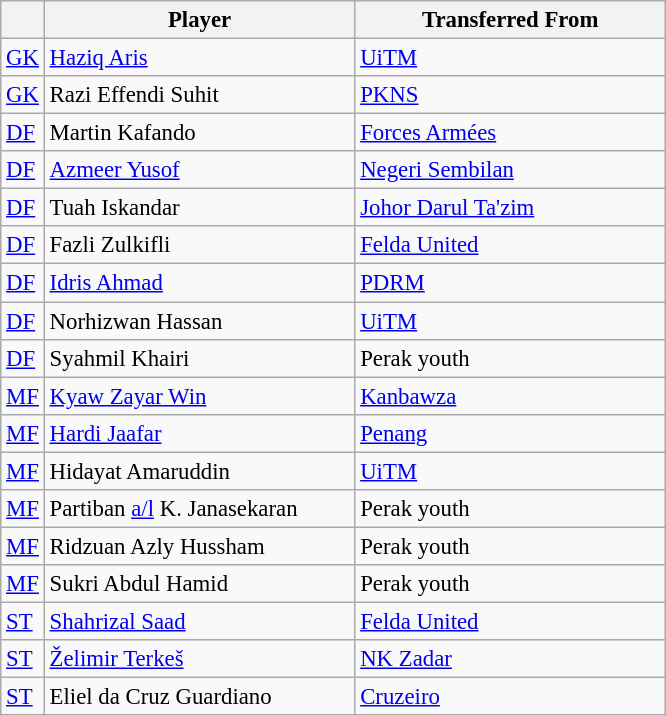<table class="wikitable plainrowheaders sortable" style="font-size:95%">
<tr>
<th></th>
<th scope="col" style="width:200px;">Player</th>
<th scope="col" style="width:200px;">Transferred From</th>
</tr>
<tr>
<td align="left"><a href='#'>GK</a></td>
<td align="left"> <a href='#'>Haziq Aris</a></td>
<td align="left"> <a href='#'>UiTM</a></td>
</tr>
<tr>
<td align="left"><a href='#'>GK</a></td>
<td align="left"> Razi Effendi Suhit</td>
<td align="left"> <a href='#'>PKNS</a></td>
</tr>
<tr>
<td align="left"><a href='#'>DF</a></td>
<td align="left"> Martin Kafando</td>
<td align="left"> <a href='#'>Forces Armées</a></td>
</tr>
<tr>
<td align="left"><a href='#'>DF</a></td>
<td align="left"> <a href='#'>Azmeer Yusof</a></td>
<td align="left"> <a href='#'>Negeri Sembilan</a></td>
</tr>
<tr>
<td align="left"><a href='#'>DF</a></td>
<td align="left"> Tuah Iskandar</td>
<td align="left"> <a href='#'>Johor Darul Ta'zim</a></td>
</tr>
<tr>
<td align="left"><a href='#'>DF</a></td>
<td align="left"> Fazli Zulkifli</td>
<td align="left"> <a href='#'>Felda United</a></td>
</tr>
<tr>
<td align="left"><a href='#'>DF</a></td>
<td align="left"> <a href='#'>Idris Ahmad</a></td>
<td align="left"> <a href='#'>PDRM</a></td>
</tr>
<tr>
<td align="left"><a href='#'>DF</a></td>
<td align="left"> Norhizwan Hassan</td>
<td align="left"> <a href='#'>UiTM</a></td>
</tr>
<tr>
<td align="left"><a href='#'>DF</a></td>
<td align="left"> Syahmil Khairi</td>
<td align="left"> Perak youth</td>
</tr>
<tr>
<td align="left"><a href='#'>MF</a></td>
<td align="left"> <a href='#'>Kyaw Zayar Win</a></td>
<td align="left"> <a href='#'>Kanbawza</a></td>
</tr>
<tr>
<td align="left"><a href='#'>MF</a></td>
<td align="left"> <a href='#'>Hardi Jaafar</a></td>
<td align="left"> <a href='#'>Penang</a></td>
</tr>
<tr>
<td align="left"><a href='#'>MF</a></td>
<td align="left"> Hidayat Amaruddin</td>
<td align="left"> <a href='#'>UiTM</a></td>
</tr>
<tr>
<td align="left"><a href='#'>MF</a></td>
<td align="left"> Partiban <a href='#'>a/l</a> K. Janasekaran</td>
<td align="left"> Perak youth</td>
</tr>
<tr>
<td align="left"><a href='#'>MF</a></td>
<td align="left"> Ridzuan Azly Hussham</td>
<td align="left"> Perak youth</td>
</tr>
<tr>
<td align="left"><a href='#'>MF</a></td>
<td align="left"> Sukri Abdul Hamid</td>
<td align="left"> Perak youth</td>
</tr>
<tr>
<td align="left"><a href='#'>ST</a></td>
<td align="left"> <a href='#'>Shahrizal Saad</a></td>
<td align="left"> <a href='#'>Felda United</a></td>
</tr>
<tr>
<td align="left"><a href='#'>ST</a></td>
<td align="left"> <a href='#'>Želimir Terkeš</a></td>
<td align="left"> <a href='#'>NK Zadar</a></td>
</tr>
<tr>
<td align="left"><a href='#'>ST</a></td>
<td align="left"> Eliel da Cruz Guardiano</td>
<td align="left"> <a href='#'>Cruzeiro</a></td>
</tr>
</table>
